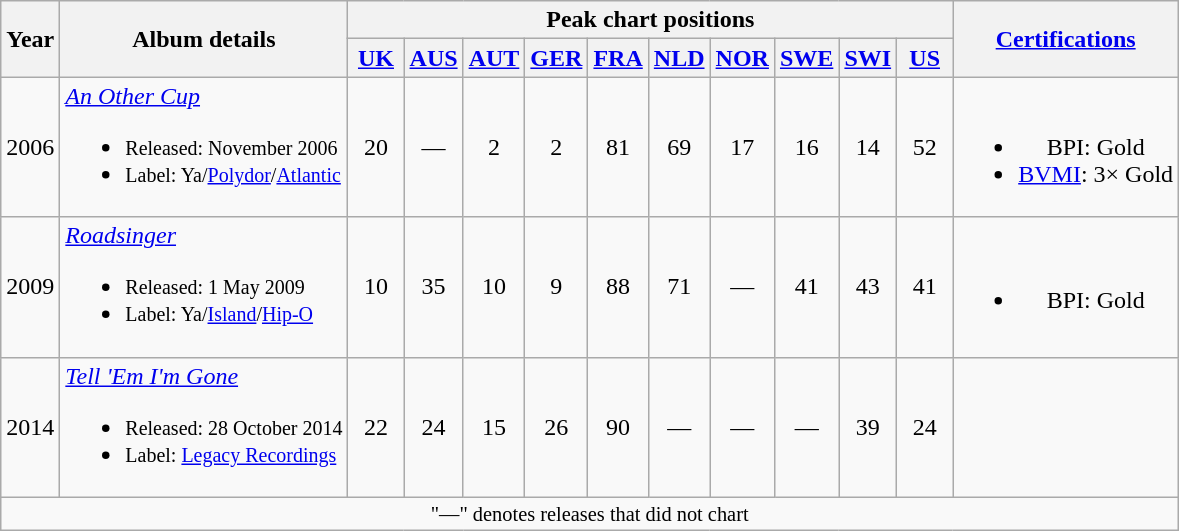<table class="wikitable" style="text-align:center;">
<tr>
<th rowspan="2">Year</th>
<th rowspan="2">Album details</th>
<th colspan="10">Peak chart positions</th>
<th rowspan="2"><a href='#'>Certifications</a></th>
</tr>
<tr>
<th style="width:30px;"><a href='#'>UK</a><br></th>
<th style="width:30px;"><a href='#'>AUS</a><br></th>
<th style="width:30px;"><a href='#'>AUT</a><br></th>
<th style="width:30px;"><a href='#'>GER</a><br></th>
<th style="width:30px;"><a href='#'>FRA</a><br></th>
<th style="width:30px;"><a href='#'>NLD</a><br></th>
<th style="width:30px;"><a href='#'>NOR</a><br></th>
<th style="width:30px;"><a href='#'>SWE</a><br></th>
<th style="width:30px;"><a href='#'>SWI</a><br></th>
<th style="width:30px;"><a href='#'>US</a><br></th>
</tr>
<tr>
<td>2006</td>
<td style="text-align:left;"><em><a href='#'>An Other Cup</a></em><br><ul><li><small>Released: November 2006</small></li><li><small>Label: Ya/<a href='#'>Polydor</a>/<a href='#'>Atlantic</a></small></li></ul></td>
<td>20</td>
<td>—</td>
<td>2</td>
<td>2</td>
<td>81</td>
<td>69</td>
<td>17</td>
<td>16</td>
<td>14</td>
<td>52</td>
<td><br><ul><li>BPI: Gold</li><li><a href='#'>BVMI</a>: 3× Gold</li></ul></td>
</tr>
<tr>
<td>2009</td>
<td style="text-align:left;"><em><a href='#'>Roadsinger</a></em><br><ul><li><small>Released: 1 May 2009</small></li><li><small>Label: Ya/<a href='#'>Island</a>/<a href='#'>Hip-O</a></small></li></ul></td>
<td>10</td>
<td>35</td>
<td>10</td>
<td>9</td>
<td>88</td>
<td>71</td>
<td>—</td>
<td>41</td>
<td>43</td>
<td>41</td>
<td><br><ul><li>BPI: Gold</li></ul></td>
</tr>
<tr>
<td>2014</td>
<td style="text-align:left;"><em><a href='#'>Tell 'Em I'm Gone</a></em><br><ul><li><small>Released: 28 October 2014</small></li><li><small>Label: <a href='#'>Legacy Recordings</a></small></li></ul></td>
<td>22</td>
<td>24</td>
<td>15</td>
<td>26</td>
<td>90</td>
<td>—</td>
<td>—</td>
<td>—</td>
<td>39</td>
<td>24</td>
<td></td>
</tr>
<tr>
<td colspan="21" style="font-size:85%">"—" denotes releases that did not chart</td>
</tr>
</table>
